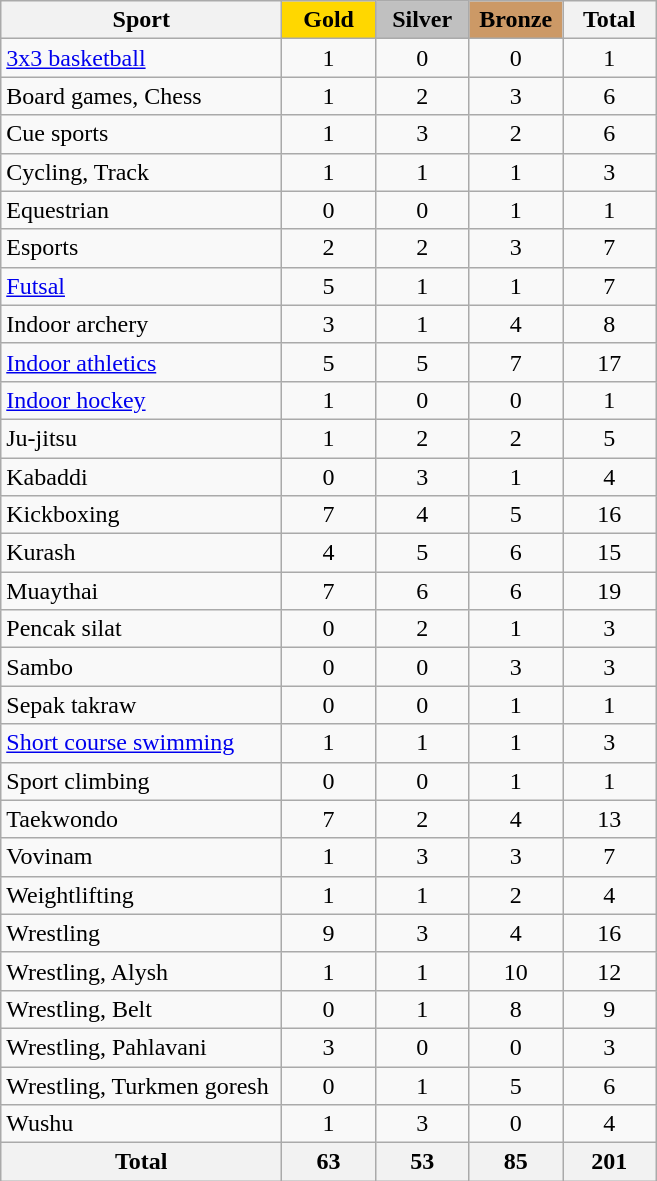<table class="wikitable sortable" style="text-align:center;">
<tr>
<th width=180>Sport</th>
<th scope="col" style="background:gold; width:55px;">Gold</th>
<th scope="col" style="background:silver; width:55px;">Silver</th>
<th scope="col" style="background:#cc9966; width:55px;">Bronze</th>
<th width=55>Total</th>
</tr>
<tr>
<td align=left><a href='#'>3x3 basketball</a></td>
<td>1</td>
<td>0</td>
<td>0</td>
<td>1</td>
</tr>
<tr>
<td align=left>Board games, Chess</td>
<td>1</td>
<td>2</td>
<td>3</td>
<td>6</td>
</tr>
<tr>
<td align=left>Cue sports</td>
<td>1</td>
<td>3</td>
<td>2</td>
<td>6</td>
</tr>
<tr>
<td align=left>Cycling, Track</td>
<td>1</td>
<td>1</td>
<td>1</td>
<td>3</td>
</tr>
<tr>
<td align=left>Equestrian</td>
<td>0</td>
<td>0</td>
<td>1</td>
<td>1</td>
</tr>
<tr>
<td align=left>Esports</td>
<td>2</td>
<td>2</td>
<td>3</td>
<td>7</td>
</tr>
<tr>
<td align=left><a href='#'>Futsal</a></td>
<td>5</td>
<td>1</td>
<td>1</td>
<td>7</td>
</tr>
<tr>
<td align=left>Indoor archery</td>
<td>3</td>
<td>1</td>
<td>4</td>
<td>8</td>
</tr>
<tr>
<td align=left><a href='#'>Indoor athletics</a></td>
<td>5</td>
<td>5</td>
<td>7</td>
<td>17</td>
</tr>
<tr>
<td align=left><a href='#'>Indoor hockey</a></td>
<td>1</td>
<td>0</td>
<td>0</td>
<td>1</td>
</tr>
<tr>
<td align=left>Ju-jitsu</td>
<td>1</td>
<td>2</td>
<td>2</td>
<td>5</td>
</tr>
<tr>
<td align=left>Kabaddi</td>
<td>0</td>
<td>3</td>
<td>1</td>
<td>4</td>
</tr>
<tr>
<td align=left>Kickboxing</td>
<td>7</td>
<td>4</td>
<td>5</td>
<td>16</td>
</tr>
<tr>
<td align=left>Kurash</td>
<td>4</td>
<td>5</td>
<td>6</td>
<td>15</td>
</tr>
<tr>
<td align=left>Muaythai</td>
<td>7</td>
<td>6</td>
<td>6</td>
<td>19</td>
</tr>
<tr>
<td align=left>Pencak silat</td>
<td>0</td>
<td>2</td>
<td>1</td>
<td>3</td>
</tr>
<tr>
<td align=left>Sambo</td>
<td>0</td>
<td>0</td>
<td>3</td>
<td>3</td>
</tr>
<tr>
<td align=left>Sepak takraw</td>
<td>0</td>
<td>0</td>
<td>1</td>
<td>1</td>
</tr>
<tr>
<td align=left><a href='#'>Short course swimming</a></td>
<td>1</td>
<td>1</td>
<td>1</td>
<td>3</td>
</tr>
<tr>
<td align=left>Sport climbing</td>
<td>0</td>
<td>0</td>
<td>1</td>
<td>1</td>
</tr>
<tr>
<td align=left>Taekwondo</td>
<td>7</td>
<td>2</td>
<td>4</td>
<td>13</td>
</tr>
<tr>
<td align=left>Vovinam</td>
<td>1</td>
<td>3</td>
<td>3</td>
<td>7</td>
</tr>
<tr>
<td align=left>Weightlifting</td>
<td>1</td>
<td>1</td>
<td>2</td>
<td>4</td>
</tr>
<tr>
<td align=left>Wrestling</td>
<td>9</td>
<td>3</td>
<td>4</td>
<td>16</td>
</tr>
<tr>
<td align=left>Wrestling, Alysh</td>
<td>1</td>
<td>1</td>
<td>10</td>
<td>12</td>
</tr>
<tr>
<td align=left>Wrestling, Belt</td>
<td>0</td>
<td>1</td>
<td>8</td>
<td>9</td>
</tr>
<tr>
<td align=left>Wrestling, Pahlavani</td>
<td>3</td>
<td>0</td>
<td>0</td>
<td>3</td>
</tr>
<tr>
<td align=left>Wrestling, Turkmen goresh</td>
<td>0</td>
<td>1</td>
<td>5</td>
<td>6</td>
</tr>
<tr>
<td align=left>Wushu</td>
<td>1</td>
<td>3</td>
<td>0</td>
<td>4</td>
</tr>
<tr class="sortbottom">
<th>Total</th>
<th>63</th>
<th>53</th>
<th>85</th>
<th>201</th>
</tr>
</table>
